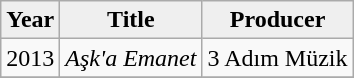<table class="wikitable">
<tr>
<th style="background:#efefef;">Year</th>
<th style="background:#efefef;">Title</th>
<th style="background:#efefef;">Producer</th>
</tr>
<tr>
<td>2013</td>
<td><em>Aşk'a Emanet</em></td>
<td rowspan="1">3 Adım Müzik</td>
</tr>
<tr>
</tr>
</table>
